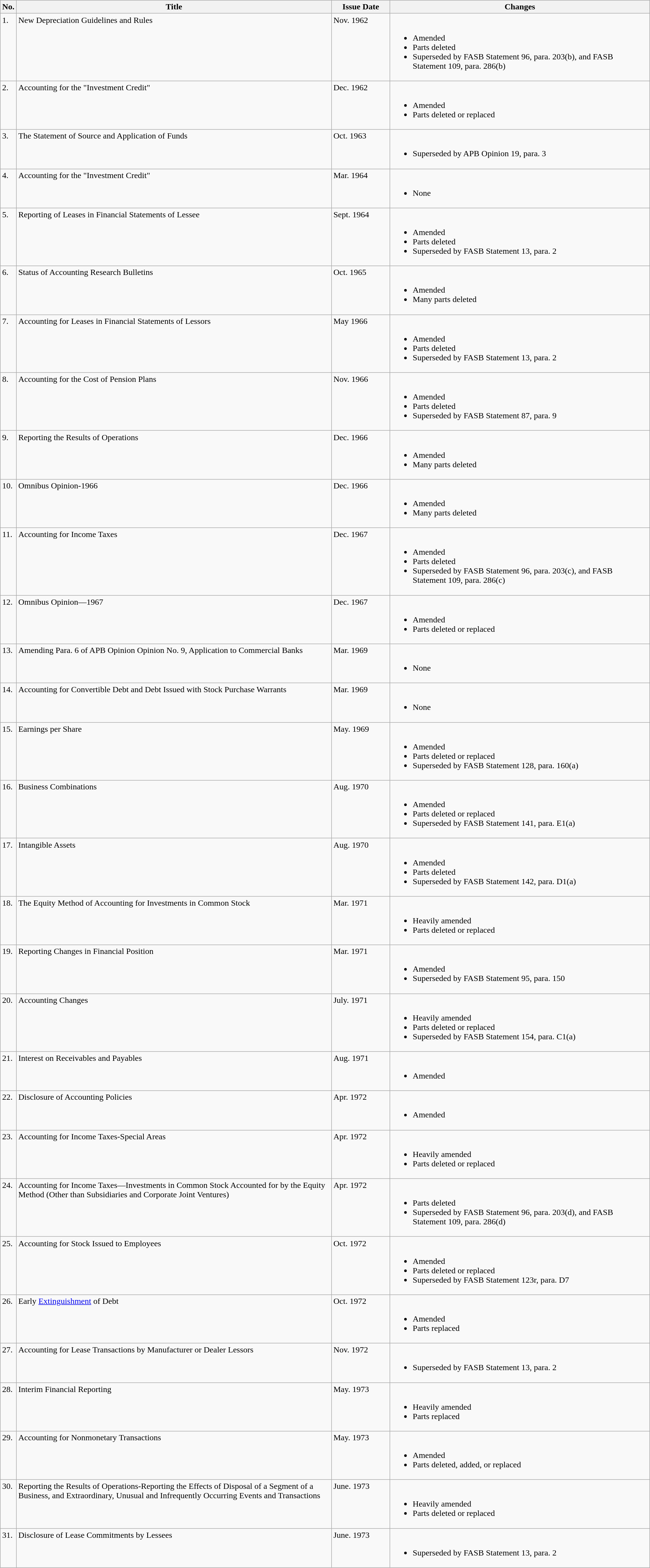<table class=wikitable>
<tr>
<th>No.</th>
<th>Title</th>
<th width=9%>Issue Date</th>
<th align=center width=40%>Changes </th>
</tr>
<tr align=left valign=top>
<td>1.</td>
<td>New Depreciation Guidelines and Rules </td>
<td>Nov. 1962</td>
<td><br><ul><li>Amended</li><li>Parts deleted</li><li>Superseded by FASB Statement 96, para. 203(b), and FASB Statement 109, para. 286(b)</li></ul></td>
</tr>
<tr align=left valign=top>
<td>2.</td>
<td>Accounting for the "Investment Credit" </td>
<td>Dec. 1962</td>
<td><br><ul><li>Amended</li><li>Parts deleted or replaced</li></ul></td>
</tr>
<tr align=left valign=top>
<td>3.</td>
<td>The Statement of Source and Application of Funds </td>
<td>Oct. 1963</td>
<td><br><ul><li>Superseded by APB Opinion 19, para. 3</li></ul></td>
</tr>
<tr align=left valign=top>
<td>4.</td>
<td>Accounting for the "Investment Credit" </td>
<td>Mar. 1964</td>
<td><br><ul><li>None</li></ul></td>
</tr>
<tr align=left valign=top>
<td>5.</td>
<td>Reporting of Leases in Financial Statements of Lessee </td>
<td>Sept. 1964</td>
<td><br><ul><li>Amended</li><li>Parts deleted</li><li>Superseded by FASB Statement 13, para. 2</li></ul></td>
</tr>
<tr align=left valign=top>
<td>6.</td>
<td>Status of Accounting Research Bulletins </td>
<td>Oct. 1965</td>
<td><br><ul><li>Amended</li><li>Many parts deleted</li></ul></td>
</tr>
<tr align=left valign=top>
<td>7.</td>
<td>Accounting for Leases in Financial Statements of Lessors </td>
<td>May 1966</td>
<td><br><ul><li>Amended</li><li>Parts deleted</li><li>Superseded by FASB Statement 13, para. 2</li></ul></td>
</tr>
<tr align=left valign=top>
<td>8.</td>
<td>Accounting for the Cost of Pension Plans </td>
<td>Nov. 1966</td>
<td><br><ul><li>Amended</li><li>Parts deleted</li><li>Superseded by FASB Statement 87, para. 9</li></ul></td>
</tr>
<tr align=left valign=top>
<td>9.</td>
<td>Reporting the Results of Operations </td>
<td>Dec. 1966</td>
<td><br><ul><li>Amended</li><li>Many parts deleted</li></ul></td>
</tr>
<tr align=left valign=top>
<td>10.</td>
<td>Omnibus Opinion-1966 </td>
<td>Dec. 1966</td>
<td><br><ul><li>Amended</li><li>Many parts deleted</li></ul></td>
</tr>
<tr align=left valign=top>
<td>11.</td>
<td>Accounting for Income Taxes </td>
<td>Dec. 1967</td>
<td><br><ul><li>Amended</li><li>Parts deleted</li><li>Superseded by FASB Statement 96, para. 203(c), and FASB Statement 109, para. 286(c)</li></ul></td>
</tr>
<tr align=left valign=top>
<td>12.</td>
<td>Omnibus Opinion—1967 </td>
<td>Dec. 1967</td>
<td><br><ul><li>Amended</li><li>Parts deleted or replaced</li></ul></td>
</tr>
<tr align=left valign=top>
<td>13.</td>
<td>Amending Para. 6 of APB Opinion Opinion No. 9, Application to Commercial Banks </td>
<td>Mar. 1969</td>
<td><br><ul><li>None</li></ul></td>
</tr>
<tr align=left valign=top>
<td>14.</td>
<td>Accounting for Convertible Debt and Debt Issued with Stock Purchase Warrants </td>
<td>Mar. 1969</td>
<td><br><ul><li>None</li></ul></td>
</tr>
<tr align=left valign=top>
<td>15.</td>
<td>Earnings per Share </td>
<td>May. 1969</td>
<td><br><ul><li>Amended</li><li>Parts deleted or replaced</li><li>Superseded by FASB Statement 128, para. 160(a)</li></ul></td>
</tr>
<tr align=left valign=top>
<td>16.</td>
<td>Business Combinations </td>
<td>Aug. 1970</td>
<td><br><ul><li>Amended</li><li>Parts deleted or replaced</li><li>Superseded by FASB Statement 141, para. E1(a)</li></ul></td>
</tr>
<tr align=left valign=top>
<td>17.</td>
<td>Intangible Assets </td>
<td>Aug. 1970</td>
<td><br><ul><li>Amended</li><li>Parts deleted</li><li>Superseded by FASB Statement 142, para. D1(a)</li></ul></td>
</tr>
<tr align=left valign=top>
<td>18.</td>
<td>The Equity Method of Accounting for Investments in Common Stock </td>
<td>Mar. 1971</td>
<td><br><ul><li>Heavily amended</li><li>Parts deleted or replaced</li></ul></td>
</tr>
<tr align=left valign=top>
<td>19.</td>
<td>Reporting Changes in Financial Position </td>
<td>Mar. 1971</td>
<td><br><ul><li>Amended</li><li>Superseded by FASB Statement 95, para. 150</li></ul></td>
</tr>
<tr align=left valign=top>
<td>20.</td>
<td>Accounting Changes </td>
<td>July. 1971</td>
<td><br><ul><li>Heavily amended</li><li>Parts deleted or replaced</li><li>Superseded by FASB Statement 154, para. C1(a)</li></ul></td>
</tr>
<tr align=left valign=top>
<td>21.</td>
<td>Interest on Receivables and Payables </td>
<td>Aug. 1971</td>
<td><br><ul><li>Amended</li></ul></td>
</tr>
<tr align=left valign=top>
<td>22.</td>
<td>Disclosure of Accounting Policies </td>
<td>Apr. 1972</td>
<td><br><ul><li>Amended</li></ul></td>
</tr>
<tr align=left valign=top>
<td>23.</td>
<td>Accounting for Income Taxes-Special Areas </td>
<td>Apr. 1972</td>
<td><br><ul><li>Heavily amended</li><li>Parts deleted or replaced</li></ul></td>
</tr>
<tr align=left valign=top>
<td>24.</td>
<td>Accounting for Income Taxes—Investments in Common Stock Accounted for by the Equity Method (Other than Subsidiaries and Corporate Joint Ventures) </td>
<td>Apr. 1972</td>
<td><br><ul><li>Parts deleted</li><li>Superseded by FASB Statement 96, para. 203(d), and FASB Statement 109, para. 286(d)</li></ul></td>
</tr>
<tr align=left valign=top>
<td>25.</td>
<td>Accounting for Stock Issued to Employees </td>
<td>Oct. 1972</td>
<td><br><ul><li>Amended</li><li>Parts deleted or replaced</li><li>Superseded by FASB Statement 123r, para. D7</li></ul></td>
</tr>
<tr align=left valign=top>
<td>26.</td>
<td>Early <a href='#'>Extinguishment</a> of Debt </td>
<td>Oct. 1972</td>
<td><br><ul><li>Amended</li><li>Parts replaced</li></ul></td>
</tr>
<tr align=left valign=top>
<td>27.</td>
<td>Accounting for Lease Transactions by Manufacturer or Dealer Lessors </td>
<td>Nov. 1972</td>
<td><br><ul><li>Superseded by FASB Statement 13, para. 2</li></ul></td>
</tr>
<tr align=left valign=top>
<td>28.</td>
<td>Interim Financial Reporting </td>
<td>May. 1973</td>
<td><br><ul><li>Heavily amended</li><li>Parts replaced</li></ul></td>
</tr>
<tr align=left valign=top>
<td>29.</td>
<td>Accounting for Nonmonetary Transactions </td>
<td>May. 1973</td>
<td><br><ul><li>Amended</li><li>Parts deleted, added, or replaced</li></ul></td>
</tr>
<tr align=left valign=top>
<td>30.</td>
<td>Reporting the Results of Operations-Reporting the Effects of Disposal of a Segment of a Business, and Extraordinary, Unusual and Infrequently Occurring Events and Transactions </td>
<td>June. 1973</td>
<td><br><ul><li>Heavily amended</li><li>Parts deleted or replaced</li></ul></td>
</tr>
<tr align=left valign=top>
<td>31.</td>
<td>Disclosure of Lease Commitments by Lessees </td>
<td>June. 1973</td>
<td><br><ul><li>Superseded by FASB Statement 13, para. 2</li></ul></td>
</tr>
</table>
